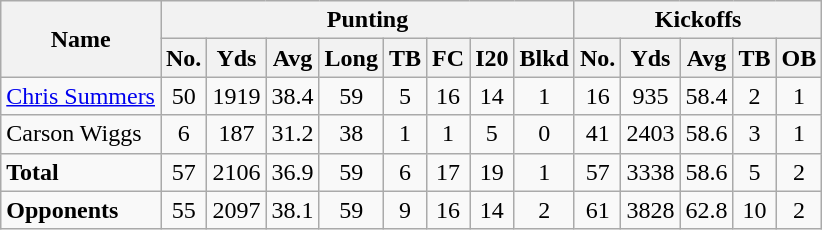<table class="wikitable" style="white-space:nowrap; text-align:center">
<tr>
<th rowspan="2">Name</th>
<th colspan="8">Punting</th>
<th colspan="5">Kickoffs</th>
</tr>
<tr>
<th>No.</th>
<th>Yds</th>
<th>Avg</th>
<th>Long</th>
<th>TB</th>
<th>FC</th>
<th>I20</th>
<th>Blkd</th>
<th>No.</th>
<th>Yds</th>
<th>Avg</th>
<th>TB</th>
<th>OB</th>
</tr>
<tr>
<td align="left"><a href='#'>Chris Summers</a></td>
<td>50</td>
<td>1919</td>
<td>38.4</td>
<td>59</td>
<td>5</td>
<td>16</td>
<td>14</td>
<td>1</td>
<td>16</td>
<td>935</td>
<td>58.4</td>
<td>2</td>
<td>1</td>
</tr>
<tr>
<td align="left">Carson Wiggs</td>
<td>6</td>
<td>187</td>
<td>31.2</td>
<td>38</td>
<td>1</td>
<td>1</td>
<td>5</td>
<td>0</td>
<td>41</td>
<td>2403</td>
<td>58.6</td>
<td>3</td>
<td>1</td>
</tr>
<tr>
<td align="left"><strong>Total</strong></td>
<td>57</td>
<td>2106</td>
<td>36.9</td>
<td>59</td>
<td>6</td>
<td>17</td>
<td>19</td>
<td>1</td>
<td>57</td>
<td>3338</td>
<td>58.6</td>
<td>5</td>
<td>2</td>
</tr>
<tr>
<td align="left"><strong>Opponents</strong></td>
<td>55</td>
<td>2097</td>
<td>38.1</td>
<td>59</td>
<td>9</td>
<td>16</td>
<td>14</td>
<td>2</td>
<td>61</td>
<td>3828</td>
<td>62.8</td>
<td>10</td>
<td>2</td>
</tr>
</table>
